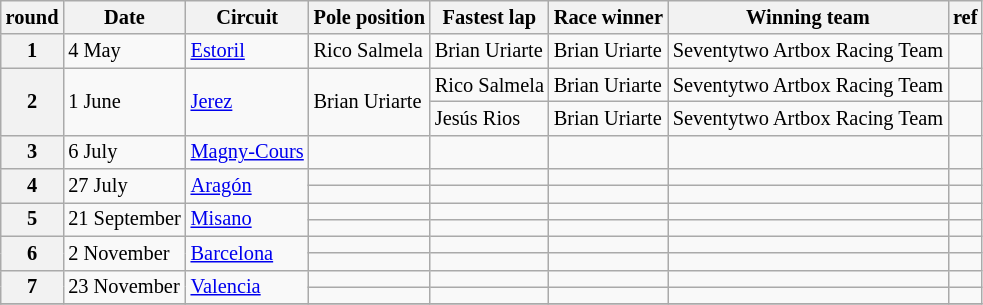<table class="wikitable" style="font-size:85%;">
<tr>
<th>round</th>
<th>Date</th>
<th>Circuit</th>
<th>Pole position</th>
<th>Fastest lap</th>
<th>Race winner</th>
<th>Winning team</th>
<th>ref</th>
</tr>
<tr>
<th>1</th>
<td>4 May</td>
<td> <a href='#'>Estoril</a></td>
<td> Rico Salmela</td>
<td> Brian Uriarte</td>
<td> Brian Uriarte</td>
<td> Seventytwo Artbox Racing Team</td>
<td></td>
</tr>
<tr>
<th rowspan="2">2</th>
<td rowspan="2">1 June</td>
<td rowspan="2"> <a href='#'>Jerez</a></td>
<td rowspan="2"> Brian Uriarte</td>
<td> Rico Salmela</td>
<td> Brian Uriarte</td>
<td> Seventytwo Artbox Racing Team</td>
<td></td>
</tr>
<tr>
<td> Jesús Rios</td>
<td> Brian Uriarte</td>
<td> Seventytwo Artbox Racing Team</td>
<td></td>
</tr>
<tr>
<th>3</th>
<td>6 July</td>
<td> <a href='#'>Magny-Cours</a></td>
<td></td>
<td></td>
<td></td>
<td></td>
<td></td>
</tr>
<tr>
<th rowspan="2">4</th>
<td rowspan="2">27 July</td>
<td rowspan="2"> <a href='#'>Aragón</a></td>
<td></td>
<td></td>
<td></td>
<td></td>
<td></td>
</tr>
<tr>
<td></td>
<td></td>
<td></td>
<td></td>
<td></td>
</tr>
<tr>
<th rowspan="2">5</th>
<td rowspan="2">21 September</td>
<td rowspan="2"> <a href='#'>Misano</a></td>
<td></td>
<td></td>
<td></td>
<td></td>
<td></td>
</tr>
<tr>
<td></td>
<td></td>
<td></td>
<td></td>
<td></td>
</tr>
<tr>
<th rowspan="2">6</th>
<td rowspan="2">2 November</td>
<td rowspan="2"> <a href='#'>Barcelona</a></td>
<td></td>
<td></td>
<td></td>
<td></td>
<td></td>
</tr>
<tr>
<td></td>
<td></td>
<td></td>
<td></td>
<td></td>
</tr>
<tr>
<th rowspan="2">7</th>
<td rowspan="2">23 November</td>
<td rowspan="2"> <a href='#'>Valencia</a></td>
<td></td>
<td></td>
<td></td>
<td></td>
<td></td>
</tr>
<tr>
<td></td>
<td></td>
<td></td>
<td></td>
<td></td>
</tr>
<tr>
</tr>
</table>
